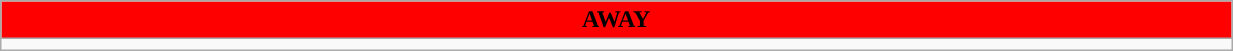<table class="wikitable collapsible collapsed" style="width:65%">
<tr>
<th colspan=6 ! style="color:black; background:red;">AWAY</th>
</tr>
<tr>
<td></td>
</tr>
</table>
